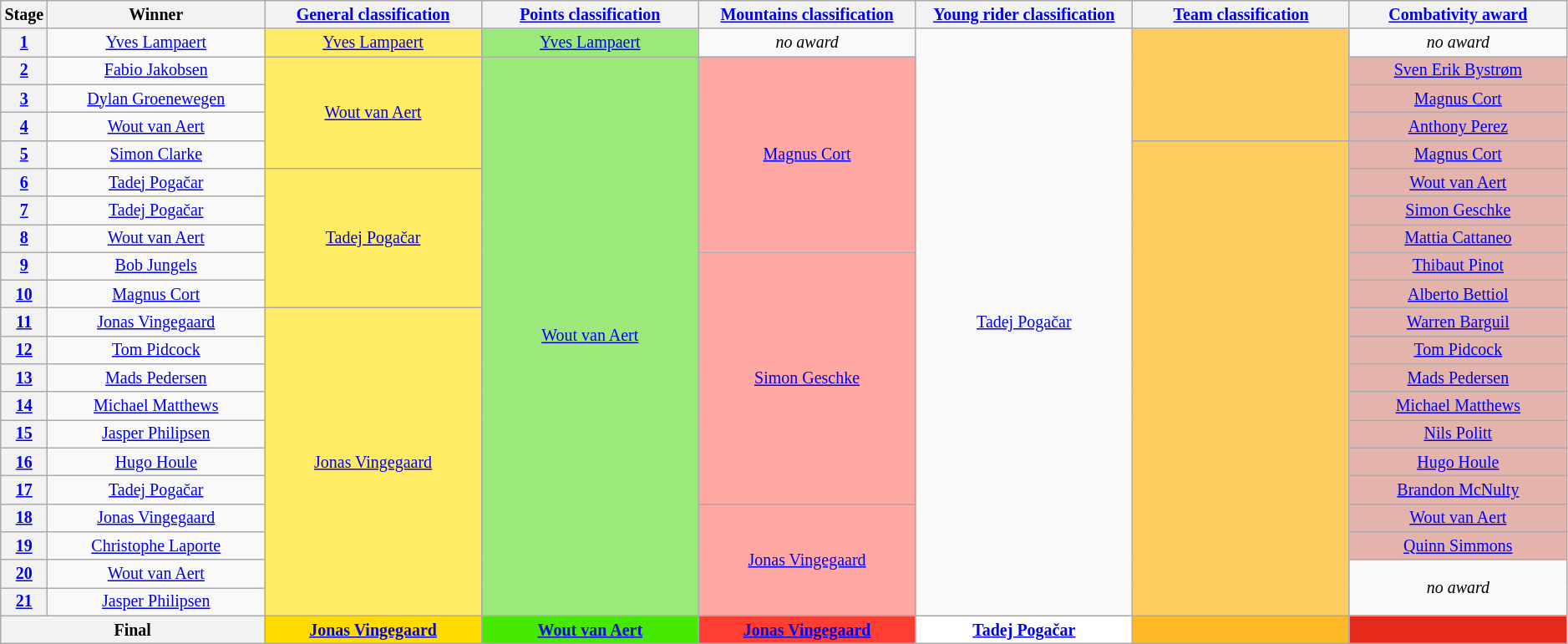<table class="wikitable" style="text-align: center; font-size:smaller;">
<tr>
<th scope="col" style="width:1%;">Stage</th>
<th scope="col" style="width:14%;">Winner</th>
<th scope="col" style="width:14%;"><a href='#'>General classification</a><br></th>
<th scope="col" style="width:14%;"><a href='#'>Points classification</a><br></th>
<th scope="col" style="width:14%;"><a href='#'>Mountains classification</a><br></th>
<th scope="col" style="width:14%;"><a href='#'>Young rider classification</a><br></th>
<th scope="col" style="width:14%;"><a href='#'>Team classification</a><br></th>
<th scope="col" style="width:14%;"><a href='#'>Combativity award</a><br></th>
</tr>
<tr>
<th><a href='#'>1</a></th>
<td><a href='#'>Yves Lampaert</a></td>
<td style="background:#FFEB64;"><a href='#'>Yves Lampaert</a></td>
<td style="background:#9CE97B;"><a href='#'>Yves Lampaert</a></td>
<td><em>no award</em></td>
<td style="background:offwhite;" rowspan="21"><a href='#'>Tadej Pogačar</a></td>
<td style="background:#FFCD5F;"rowspan="4"></td>
<td><em>no award</em></td>
</tr>
<tr>
<th><a href='#'>2</a></th>
<td><a href='#'>Fabio Jakobsen</a></td>
<td style="background:#FFEB64;"rowspan="4"><a href='#'>Wout van Aert</a></td>
<td style="background:#9CE97B;"rowspan="20"><a href='#'>Wout van Aert</a></td>
<td style="background:#FFA8A4;"rowspan="7"><a href='#'>Magnus Cort</a></td>
<td style="background:#E4B3AB;"><a href='#'>Sven Erik Bystrøm</a></td>
</tr>
<tr>
<th><a href='#'>3</a></th>
<td><a href='#'>Dylan Groenewegen</a></td>
<td style="background:#E4B3AB;"><a href='#'>Magnus Cort</a></td>
</tr>
<tr>
<th><a href='#'>4</a></th>
<td><a href='#'>Wout van Aert</a></td>
<td style="background:#E4B3AB;"><a href='#'>Anthony Perez</a></td>
</tr>
<tr>
<th><a href='#'>5</a></th>
<td><a href='#'>Simon Clarke</a></td>
<td style="background:#FFCD5F;"rowspan="17"></td>
<td style="background:#E4B3AB;"><a href='#'>Magnus Cort</a></td>
</tr>
<tr>
<th><a href='#'>6</a></th>
<td><a href='#'>Tadej Pogačar</a></td>
<td style="background:#FFEB64;"rowspan="5"><a href='#'>Tadej Pogačar</a></td>
<td style="background:#E4B3AB;"><a href='#'>Wout van Aert</a></td>
</tr>
<tr>
<th><a href='#'>7</a></th>
<td><a href='#'>Tadej Pogačar</a></td>
<td style="background:#E4B3AB;"><a href='#'>Simon Geschke</a></td>
</tr>
<tr>
<th><a href='#'>8</a></th>
<td><a href='#'>Wout van Aert</a></td>
<td style="background:#E4B3AB;"><a href='#'>Mattia Cattaneo</a></td>
</tr>
<tr>
<th><a href='#'>9</a></th>
<td><a href='#'>Bob Jungels</a></td>
<td style="background:#FFA8A4;"rowspan="9"><a href='#'>Simon Geschke</a></td>
<td style="background:#E4B3AB;"><a href='#'>Thibaut Pinot</a></td>
</tr>
<tr>
<th><a href='#'>10</a></th>
<td><a href='#'>Magnus Cort</a></td>
<td style="background:#E4B3AB;"><a href='#'>Alberto Bettiol</a></td>
</tr>
<tr>
<th><a href='#'>11</a></th>
<td><a href='#'>Jonas Vingegaard</a></td>
<td style="background:#FFEB64;"rowspan="11"><a href='#'>Jonas Vingegaard</a></td>
<td style="background:#E4B3AB;"><a href='#'>Warren Barguil</a></td>
</tr>
<tr>
<th><a href='#'>12</a></th>
<td><a href='#'>Tom Pidcock</a></td>
<td style="background:#E4B3AB;"><a href='#'>Tom Pidcock</a></td>
</tr>
<tr>
<th><a href='#'>13</a></th>
<td><a href='#'>Mads Pedersen</a></td>
<td style="background:#E4B3AB;"><a href='#'>Mads Pedersen</a></td>
</tr>
<tr>
<th><a href='#'>14</a></th>
<td><a href='#'>Michael Matthews</a></td>
<td style="background:#E4B3AB;"><a href='#'>Michael Matthews</a></td>
</tr>
<tr>
<th><a href='#'>15</a></th>
<td><a href='#'>Jasper Philipsen</a></td>
<td style="background:#E4B3AB;"><a href='#'>Nils Politt</a></td>
</tr>
<tr>
<th><a href='#'>16</a></th>
<td><a href='#'>Hugo Houle</a></td>
<td style="background:#E4B3AB;"><a href='#'>Hugo Houle</a></td>
</tr>
<tr>
<th><a href='#'>17</a></th>
<td><a href='#'>Tadej Pogačar</a></td>
<td style="background:#E4B3AB;"><a href='#'>Brandon McNulty</a></td>
</tr>
<tr>
<th><a href='#'>18</a></th>
<td><a href='#'>Jonas Vingegaard</a></td>
<td style="background:#FFA8A4;"rowspan="4"><a href='#'>Jonas Vingegaard</a></td>
<td style="background:#E4B3AB;"><a href='#'>Wout van Aert</a></td>
</tr>
<tr>
<th><a href='#'>19</a></th>
<td><a href='#'>Christophe Laporte</a></td>
<td style="background:#E4B3AB;"><a href='#'>Quinn Simmons</a></td>
</tr>
<tr>
<th><a href='#'>20</a></th>
<td><a href='#'>Wout van Aert</a></td>
<td rowspan=2><em>no award</em></td>
</tr>
<tr>
<th><a href='#'>21</a></th>
<td><a href='#'>Jasper Philipsen</a></td>
</tr>
<tr>
<th colspan="2">Final</th>
<th style="background:#FFDB00;"><a href='#'>Jonas Vingegaard</a></th>
<th style="background:#46E800;"><a href='#'>Wout van Aert</a></th>
<th style="background:#FF3E33;"><a href='#'>Jonas Vingegaard</a></th>
<th style="background:white;"><a href='#'>Tadej Pogačar</a></th>
<th style="background:#FFB927;"></th>
<th style="background:#E42A19;"></th>
</tr>
</table>
